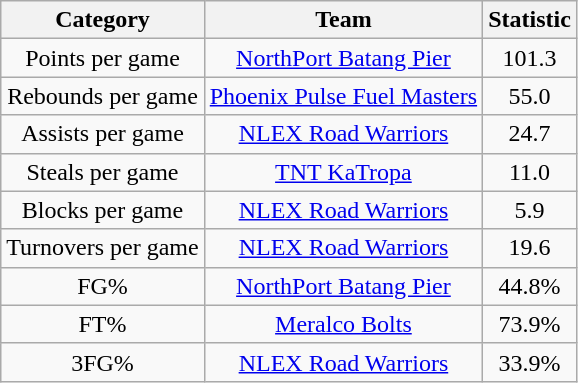<table class="wikitable" style="text-align:center">
<tr>
<th>Category</th>
<th>Team</th>
<th>Statistic</th>
</tr>
<tr>
<td>Points per game</td>
<td><a href='#'>NorthPort Batang Pier</a></td>
<td>101.3</td>
</tr>
<tr>
<td>Rebounds per game</td>
<td><a href='#'>Phoenix Pulse Fuel Masters</a></td>
<td>55.0</td>
</tr>
<tr>
<td>Assists per game</td>
<td><a href='#'>NLEX Road Warriors</a></td>
<td>24.7</td>
</tr>
<tr>
<td>Steals per game</td>
<td><a href='#'>TNT KaTropa</a></td>
<td>11.0</td>
</tr>
<tr>
<td>Blocks per game</td>
<td><a href='#'>NLEX Road Warriors</a></td>
<td>5.9</td>
</tr>
<tr>
<td>Turnovers per game</td>
<td><a href='#'>NLEX Road Warriors</a></td>
<td>19.6</td>
</tr>
<tr>
<td>FG%</td>
<td><a href='#'>NorthPort Batang Pier</a></td>
<td>44.8%</td>
</tr>
<tr>
<td>FT%</td>
<td><a href='#'>Meralco Bolts</a></td>
<td>73.9%</td>
</tr>
<tr>
<td>3FG%</td>
<td><a href='#'>NLEX Road Warriors</a></td>
<td>33.9%</td>
</tr>
</table>
